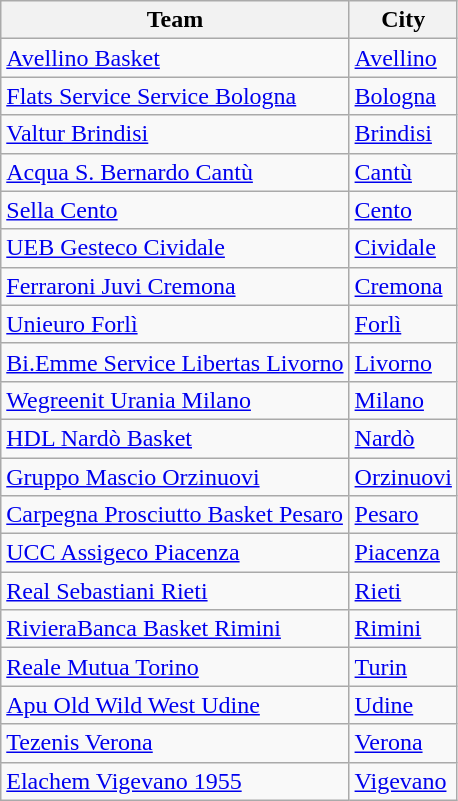<table class="wikitable sortable">
<tr>
<th>Team</th>
<th>City</th>
</tr>
<tr>
<td><a href='#'>Avellino Basket</a></td>
<td><a href='#'>Avellino</a></td>
</tr>
<tr>
<td><a href='#'>Flats Service Service Bologna</a></td>
<td><a href='#'>Bologna</a></td>
</tr>
<tr>
<td><a href='#'>Valtur Brindisi</a></td>
<td><a href='#'>Brindisi</a></td>
</tr>
<tr>
<td><a href='#'>Acqua S. Bernardo Cantù</a></td>
<td><a href='#'>Cantù</a></td>
</tr>
<tr>
<td><a href='#'>Sella Cento</a></td>
<td><a href='#'>Cento</a></td>
</tr>
<tr>
<td><a href='#'>UEB Gesteco Cividale</a></td>
<td><a href='#'>Cividale</a></td>
</tr>
<tr>
<td><a href='#'>Ferraroni Juvi Cremona</a></td>
<td><a href='#'>Cremona</a></td>
</tr>
<tr>
<td><a href='#'>Unieuro Forlì</a></td>
<td><a href='#'>Forlì</a></td>
</tr>
<tr>
<td><a href='#'>Bi.Emme Service Libertas Livorno</a></td>
<td><a href='#'>Livorno</a></td>
</tr>
<tr>
<td><a href='#'>Wegreenit Urania Milano</a></td>
<td><a href='#'>Milano</a></td>
</tr>
<tr>
<td><a href='#'>HDL Nardò Basket</a></td>
<td><a href='#'>Nardò</a></td>
</tr>
<tr>
<td><a href='#'>Gruppo Mascio Orzinuovi</a></td>
<td><a href='#'>Orzinuovi</a></td>
</tr>
<tr>
<td><a href='#'>Carpegna Prosciutto Basket Pesaro</a></td>
<td><a href='#'>Pesaro</a></td>
</tr>
<tr>
<td><a href='#'>UCC Assigeco Piacenza</a></td>
<td><a href='#'>Piacenza</a></td>
</tr>
<tr>
<td><a href='#'>Real Sebastiani Rieti</a></td>
<td><a href='#'>Rieti</a></td>
</tr>
<tr>
<td><a href='#'>RivieraBanca Basket Rimini</a></td>
<td><a href='#'>Rimini</a></td>
</tr>
<tr>
<td><a href='#'>Reale Mutua Torino</a></td>
<td><a href='#'>Turin</a></td>
</tr>
<tr>
<td><a href='#'>Apu Old Wild West Udine</a></td>
<td><a href='#'>Udine</a></td>
</tr>
<tr>
<td><a href='#'>Tezenis Verona</a></td>
<td><a href='#'>Verona</a></td>
</tr>
<tr>
<td><a href='#'>Elachem Vigevano 1955</a></td>
<td><a href='#'>Vigevano</a></td>
</tr>
</table>
